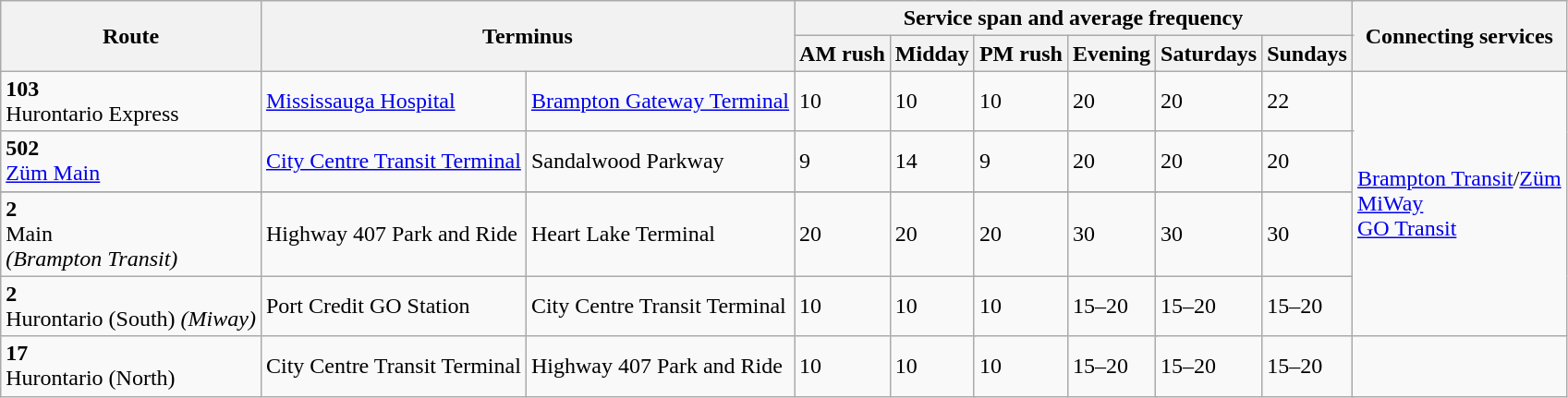<table class="wikitable" |>
<tr>
<th rowspan="2">Route</th>
<th rowspan="2" colspan="2">Terminus</th>
<th colspan="12">Service span and average frequency</th>
<th rowspan="2">Connecting services</th>
</tr>
<tr>
<th colspan="2">AM rush</th>
<th colspan="2">Midday</th>
<th colspan="2">PM rush</th>
<th colspan="2">Evening</th>
<th colspan="2">Saturdays</th>
<th colspan="2">Sundays</th>
</tr>
<tr>
<td><strong>103</strong><br>Hurontario Express</td>
<td><a href='#'>Mississauga Hospital</a></td>
<td><a href='#'>Brampton Gateway Terminal</a></td>
<td colspan="2">10</td>
<td colspan="2">10</td>
<td colspan="2">10</td>
<td colspan="2">20</td>
<td colspan="2">20</td>
<td colspan="2">22</td>
<td rowspan="5"><a href='#'>Brampton Transit</a>/<a href='#'>Züm</a><br><a href='#'>MiWay</a><br><a href='#'>GO Transit</a></td>
</tr>
<tr>
<td><strong>502</strong><br><a href='#'>Züm Main</a></td>
<td><a href='#'>City Centre Transit Terminal</a></td>
<td>Sandalwood Parkway</td>
<td colspan="2">9</td>
<td colspan="2">14</td>
<td colspan="2">9</td>
<td colspan="2">20</td>
<td colspan="2">20</td>
<td colspan="2">20</td>
</tr>
<tr>
</tr>
<tr>
<td><strong>2</strong><br>Main <br><em>(Brampton Transit)</em></td>
<td>Highway 407 Park and Ride</td>
<td>Heart Lake Terminal</td>
<td colspan="2">20</td>
<td colspan="2">20</td>
<td colspan="2">20</td>
<td colspan="2">30</td>
<td colspan="2">30</td>
<td colspan="2">30</td>
</tr>
<tr>
<td><strong>2</strong><br>Hurontario (South) <em>(Miway)</em></td>
<td>Port Credit GO Station</td>
<td>City Centre Transit Terminal</td>
<td colspan="2">10</td>
<td colspan="2">10</td>
<td colspan="2">10</td>
<td colspan="2">15–20</td>
<td colspan="2">15–20</td>
<td colspan="2">15–20</td>
</tr>
<tr>
<td><strong>17</strong><br>Hurontario (North)</td>
<td>City Centre Transit Terminal</td>
<td>Highway 407 Park and Ride</td>
<td colspan="2">10</td>
<td colspan="2">10</td>
<td colspan="2">10</td>
<td colspan="2">15–20</td>
<td colspan="2">15–20</td>
<td colspan="2">15–20</td>
</tr>
</table>
